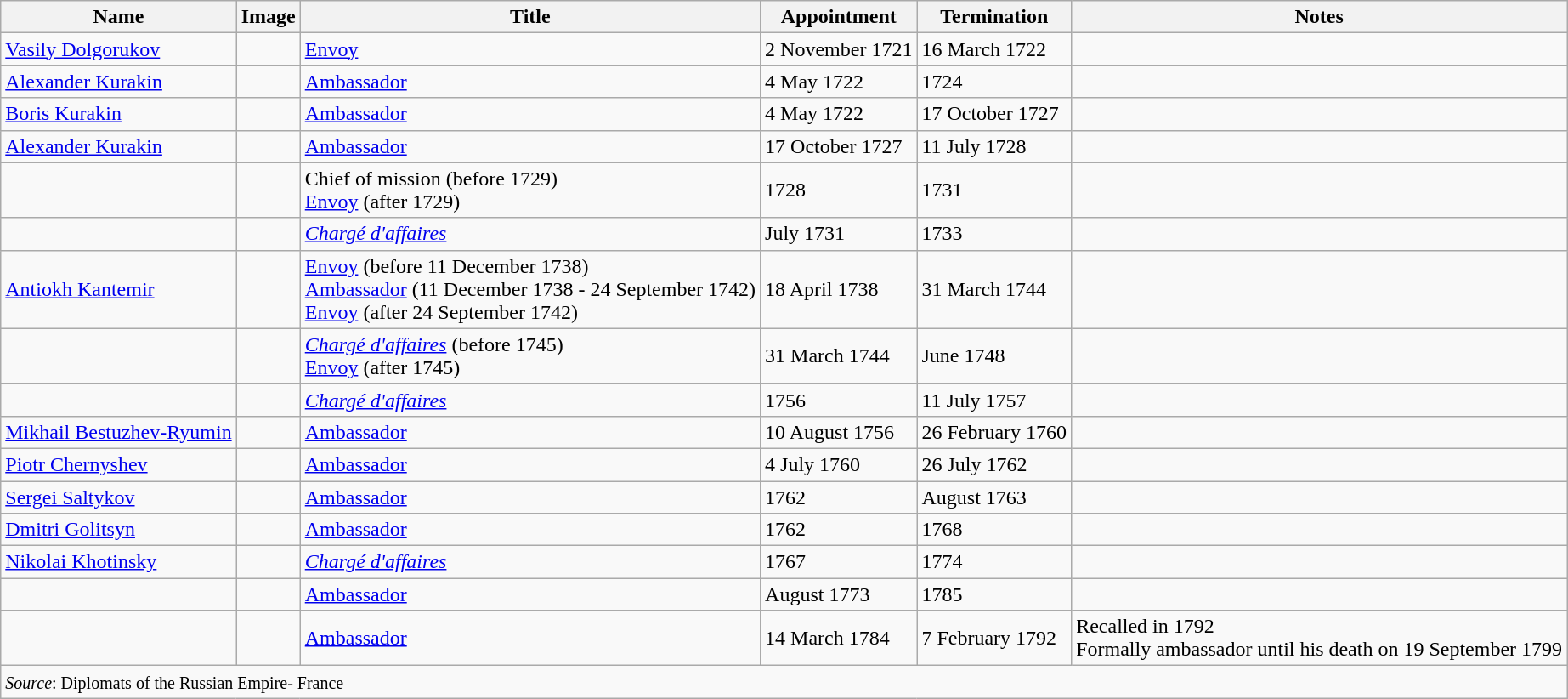<table class="wikitable">
<tr valign="middle">
<th>Name</th>
<th>Image</th>
<th>Title</th>
<th>Appointment</th>
<th>Termination</th>
<th>Notes</th>
</tr>
<tr>
<td><a href='#'>Vasily Dolgorukov</a></td>
<td></td>
<td><a href='#'>Envoy</a></td>
<td>2 November 1721</td>
<td>16 March 1722</td>
<td></td>
</tr>
<tr>
<td><a href='#'>Alexander Kurakin</a></td>
<td></td>
<td><a href='#'>Ambassador</a></td>
<td>4 May 1722</td>
<td>1724</td>
<td></td>
</tr>
<tr>
<td><a href='#'>Boris Kurakin</a></td>
<td></td>
<td><a href='#'>Ambassador</a></td>
<td>4 May 1722</td>
<td>17 October 1727</td>
<td></td>
</tr>
<tr>
<td><a href='#'>Alexander Kurakin</a></td>
<td></td>
<td><a href='#'>Ambassador</a></td>
<td>17 October 1727</td>
<td>11 July 1728</td>
<td></td>
</tr>
<tr>
<td></td>
<td></td>
<td>Chief of mission (before 1729)<br><a href='#'>Envoy</a> (after 1729)</td>
<td>1728</td>
<td>1731</td>
<td></td>
</tr>
<tr>
<td></td>
<td></td>
<td><em><a href='#'>Chargé d'affaires</a></em></td>
<td>July 1731</td>
<td>1733</td>
<td></td>
</tr>
<tr>
<td><a href='#'>Antiokh Kantemir</a></td>
<td></td>
<td><a href='#'>Envoy</a> (before 11 December 1738)<br><a href='#'>Ambassador</a> (11 December 1738 - 24 September 1742)<br><a href='#'>Envoy</a> (after 24 September 1742)</td>
<td>18 April 1738</td>
<td>31 March 1744</td>
<td></td>
</tr>
<tr>
<td></td>
<td></td>
<td><em><a href='#'>Chargé d'affaires</a></em> (before 1745)<br><a href='#'>Envoy</a> (after 1745)</td>
<td>31 March 1744</td>
<td>June 1748</td>
<td></td>
</tr>
<tr>
<td></td>
<td></td>
<td><em><a href='#'>Chargé d'affaires</a></em></td>
<td>1756</td>
<td>11 July 1757</td>
<td></td>
</tr>
<tr>
<td><a href='#'>Mikhail Bestuzhev-Ryumin</a></td>
<td></td>
<td><a href='#'>Ambassador</a></td>
<td>10 August 1756</td>
<td>26 February 1760</td>
<td></td>
</tr>
<tr>
<td><a href='#'>Piotr Chernyshev</a></td>
<td></td>
<td><a href='#'>Ambassador</a></td>
<td>4 July 1760</td>
<td>26 July 1762</td>
<td></td>
</tr>
<tr>
<td><a href='#'>Sergei Saltykov</a></td>
<td></td>
<td><a href='#'>Ambassador</a></td>
<td>1762</td>
<td>August 1763</td>
<td></td>
</tr>
<tr>
<td><a href='#'>Dmitri Golitsyn</a></td>
<td></td>
<td><a href='#'>Ambassador</a></td>
<td>1762</td>
<td>1768</td>
<td></td>
</tr>
<tr>
<td><a href='#'>Nikolai Khotinsky</a></td>
<td></td>
<td><em><a href='#'>Chargé d'affaires</a></em></td>
<td>1767</td>
<td>1774</td>
<td></td>
</tr>
<tr>
<td></td>
<td></td>
<td><a href='#'>Ambassador</a></td>
<td>August 1773</td>
<td>1785</td>
<td></td>
</tr>
<tr>
<td></td>
<td></td>
<td><a href='#'>Ambassador</a></td>
<td>14 March 1784</td>
<td>7 February 1792</td>
<td>Recalled in 1792<br>Formally ambassador until his death on 19 September 1799</td>
</tr>
<tr>
<td colspan=6><small><em>Source</em>: Diplomats of the Russian Empire- France</small></td>
</tr>
</table>
